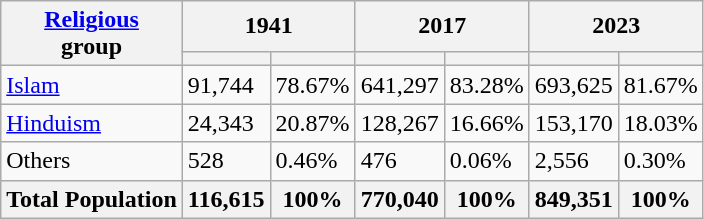<table class="wikitable sortable">
<tr>
<th rowspan="2"><a href='#'>Religious</a><br>group</th>
<th colspan="2">1941</th>
<th colspan="2">2017</th>
<th colspan="2">2023</th>
</tr>
<tr>
<th><a href='#'></a></th>
<th></th>
<th></th>
<th></th>
<th></th>
<th></th>
</tr>
<tr>
<td><a href='#'>Islam</a> </td>
<td>91,744</td>
<td>78.67%</td>
<td>641,297</td>
<td>83.28%</td>
<td>693,625</td>
<td>81.67%</td>
</tr>
<tr>
<td><a href='#'>Hinduism</a> </td>
<td>24,343</td>
<td>20.87%</td>
<td>128,267</td>
<td>16.66%</td>
<td>153,170</td>
<td>18.03%</td>
</tr>
<tr>
<td>Others </td>
<td>528</td>
<td>0.46%</td>
<td>476</td>
<td>0.06%</td>
<td>2,556</td>
<td>0.30%</td>
</tr>
<tr>
<th>Total Population</th>
<th>116,615</th>
<th>100%</th>
<th>770,040</th>
<th>100%</th>
<th>849,351</th>
<th>100%</th>
</tr>
</table>
